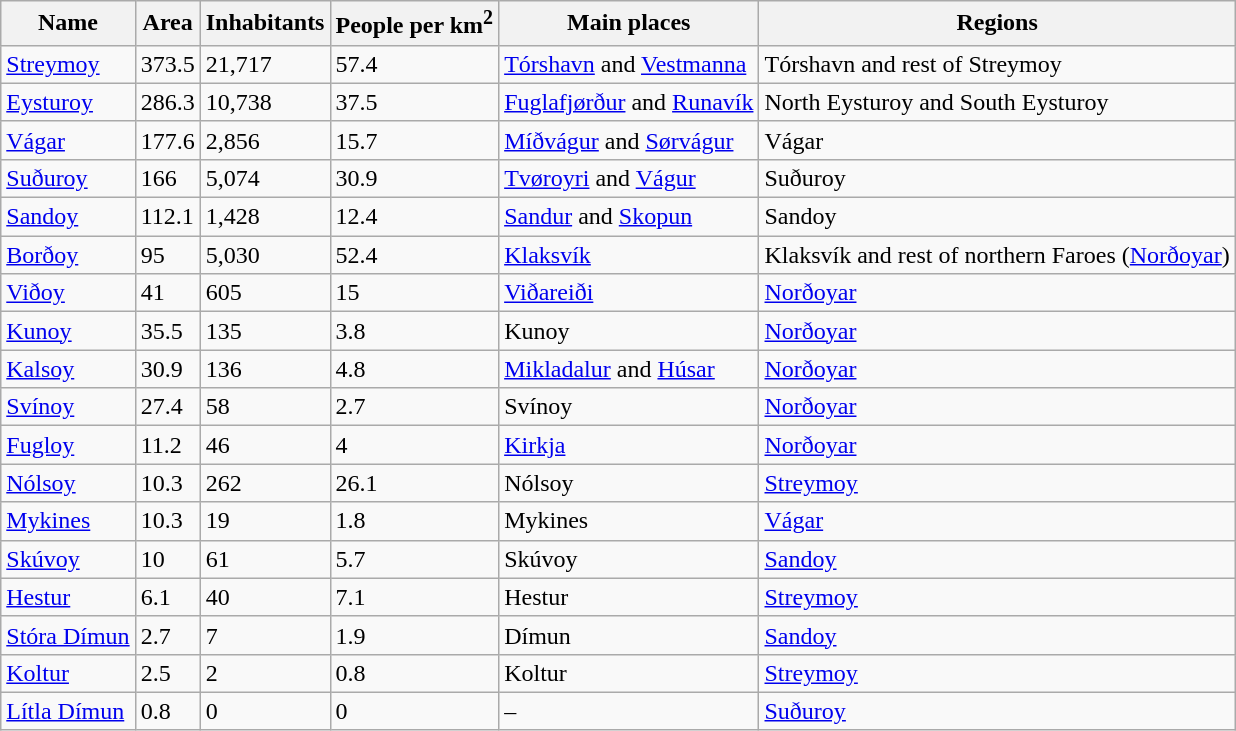<table class="wikitable sortable">
<tr>
<th>Name</th>
<th>Area</th>
<th>Inhabitants</th>
<th>People per km<sup>2</sup></th>
<th>Main places</th>
<th>Regions</th>
</tr>
<tr>
<td><a href='#'>Streymoy</a></td>
<td>373.5</td>
<td>21,717</td>
<td>57.4</td>
<td><a href='#'>Tórshavn</a> and <a href='#'>Vestmanna</a></td>
<td>Tórshavn and rest of Streymoy</td>
</tr>
<tr>
<td><a href='#'>Eysturoy</a></td>
<td>286.3</td>
<td>10,738</td>
<td>37.5</td>
<td><a href='#'>Fuglafjørður</a> and <a href='#'>Runavík</a></td>
<td>North Eysturoy and South Eysturoy</td>
</tr>
<tr>
<td><a href='#'>Vágar</a></td>
<td>177.6</td>
<td>2,856</td>
<td>15.7</td>
<td><a href='#'>Míðvágur</a> and <a href='#'>Sørvágur</a></td>
<td>Vágar</td>
</tr>
<tr>
<td><a href='#'>Suðuroy</a></td>
<td>166</td>
<td>5,074</td>
<td>30.9</td>
<td><a href='#'>Tvøroyri</a> and <a href='#'>Vágur</a></td>
<td>Suðuroy</td>
</tr>
<tr>
<td><a href='#'>Sandoy</a></td>
<td>112.1</td>
<td>1,428</td>
<td>12.4</td>
<td><a href='#'>Sandur</a> and <a href='#'>Skopun</a></td>
<td>Sandoy</td>
</tr>
<tr>
<td><a href='#'>Borðoy</a></td>
<td>95</td>
<td>5,030</td>
<td>52.4</td>
<td><a href='#'>Klaksvík</a></td>
<td>Klaksvík and rest of northern Faroes (<a href='#'>Norðoyar</a>)</td>
</tr>
<tr>
<td><a href='#'>Viðoy</a></td>
<td>41</td>
<td>605</td>
<td>15</td>
<td><a href='#'>Viðareiði</a></td>
<td><a href='#'>Norðoyar</a></td>
</tr>
<tr>
<td><a href='#'>Kunoy</a></td>
<td>35.5</td>
<td>135</td>
<td>3.8</td>
<td>Kunoy</td>
<td><a href='#'>Norðoyar</a></td>
</tr>
<tr>
<td><a href='#'>Kalsoy</a></td>
<td>30.9</td>
<td>136</td>
<td>4.8</td>
<td><a href='#'>Mikladalur</a> and <a href='#'>Húsar</a></td>
<td><a href='#'>Norðoyar</a></td>
</tr>
<tr>
<td><a href='#'>Svínoy</a></td>
<td>27.4</td>
<td>58</td>
<td>2.7</td>
<td>Svínoy</td>
<td><a href='#'>Norðoyar</a></td>
</tr>
<tr>
<td><a href='#'>Fugloy</a></td>
<td>11.2</td>
<td>46</td>
<td>4</td>
<td><a href='#'>Kirkja</a></td>
<td><a href='#'>Norðoyar</a></td>
</tr>
<tr>
<td><a href='#'>Nólsoy</a></td>
<td>10.3</td>
<td>262</td>
<td>26.1</td>
<td>Nólsoy</td>
<td><a href='#'>Streymoy</a></td>
</tr>
<tr>
<td><a href='#'>Mykines</a></td>
<td>10.3</td>
<td>19</td>
<td>1.8</td>
<td>Mykines</td>
<td><a href='#'>Vágar</a></td>
</tr>
<tr>
<td><a href='#'>Skúvoy</a></td>
<td>10</td>
<td>61</td>
<td>5.7</td>
<td>Skúvoy</td>
<td><a href='#'>Sandoy</a></td>
</tr>
<tr>
<td><a href='#'>Hestur</a></td>
<td>6.1</td>
<td>40</td>
<td>7.1</td>
<td>Hestur</td>
<td><a href='#'>Streymoy</a></td>
</tr>
<tr>
<td><a href='#'>Stóra Dímun</a></td>
<td>2.7</td>
<td>7</td>
<td>1.9</td>
<td>Dímun</td>
<td><a href='#'>Sandoy</a></td>
</tr>
<tr>
<td><a href='#'>Koltur</a></td>
<td>2.5</td>
<td>2</td>
<td>0.8</td>
<td>Koltur</td>
<td><a href='#'>Streymoy</a></td>
</tr>
<tr>
<td><a href='#'>Lítla Dímun</a></td>
<td>0.8</td>
<td>0</td>
<td>0</td>
<td>–</td>
<td><a href='#'>Suðuroy</a></td>
</tr>
</table>
